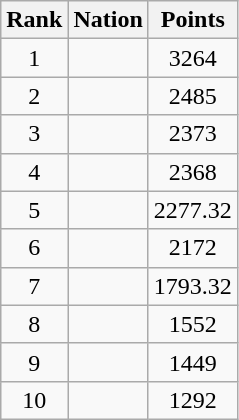<table class="wikitable sortable">
<tr>
<th>Rank</th>
<th>Nation</th>
<th>Points</th>
</tr>
<tr>
<td align=center>1</td>
<td></td>
<td align=center>3264</td>
</tr>
<tr>
<td align=center>2</td>
<td></td>
<td align=center>2485</td>
</tr>
<tr>
<td align=center>3</td>
<td></td>
<td align=center>2373</td>
</tr>
<tr>
<td align=center>4</td>
<td></td>
<td align=center>2368</td>
</tr>
<tr>
<td align=center>5</td>
<td></td>
<td align=center>2277.32</td>
</tr>
<tr>
<td align=center>6</td>
<td></td>
<td align=center>2172</td>
</tr>
<tr>
<td align=center>7</td>
<td></td>
<td align=center>1793.32</td>
</tr>
<tr>
<td align=center>8</td>
<td></td>
<td align=center>1552</td>
</tr>
<tr>
<td align=center>9</td>
<td></td>
<td align=center>1449</td>
</tr>
<tr>
<td align=center>10</td>
<td></td>
<td align=center>1292</td>
</tr>
</table>
